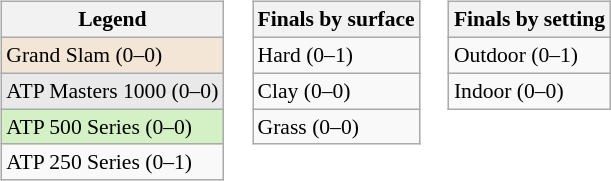<table>
<tr valign=top>
<td><br><table class=wikitable style=font-size:90%>
<tr>
<th>Legend</th>
</tr>
<tr style=background:#f3e6d7>
<td>Grand Slam (0–0)</td>
</tr>
<tr style="background:#e9e9e9">
<td>ATP Masters 1000 (0–0)</td>
</tr>
<tr style="background:#d4f1c5">
<td>ATP 500 Series (0–0)</td>
</tr>
<tr>
<td>ATP 250 Series (0–1)</td>
</tr>
</table>
</td>
<td><br><table class=wikitable style=font-size:90%>
<tr>
<th>Finals by surface</th>
</tr>
<tr>
<td>Hard (0–1)</td>
</tr>
<tr>
<td>Clay (0–0)</td>
</tr>
<tr>
<td>Grass (0–0)</td>
</tr>
</table>
</td>
<td><br><table class=wikitable style=font-size:90%>
<tr>
<th>Finals by setting</th>
</tr>
<tr>
<td>Outdoor (0–1)</td>
</tr>
<tr>
<td>Indoor (0–0)</td>
</tr>
</table>
</td>
</tr>
</table>
